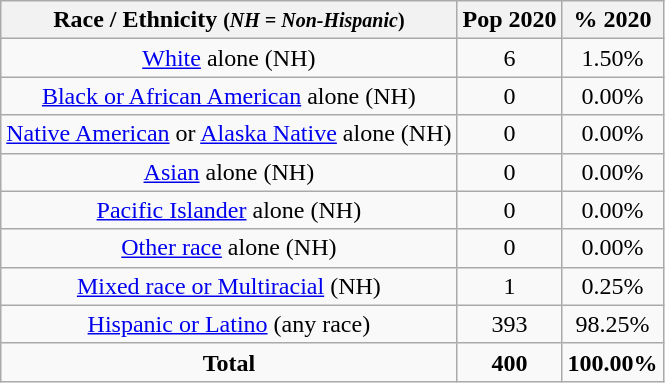<table class="wikitable" style="text-align:center;">
<tr>
<th>Race / Ethnicity <small>(<em>NH = Non-Hispanic</em>)</small></th>
<th>Pop 2020</th>
<th>% 2020</th>
</tr>
<tr>
<td><a href='#'>White</a> alone (NH)</td>
<td>6</td>
<td>1.50%</td>
</tr>
<tr>
<td><a href='#'>Black or African American</a> alone (NH)</td>
<td>0</td>
<td>0.00%</td>
</tr>
<tr>
<td><a href='#'>Native American</a> or <a href='#'>Alaska Native</a> alone (NH)</td>
<td>0</td>
<td>0.00%</td>
</tr>
<tr>
<td><a href='#'>Asian</a> alone (NH)</td>
<td>0</td>
<td>0.00%</td>
</tr>
<tr>
<td><a href='#'>Pacific Islander</a> alone (NH)</td>
<td>0</td>
<td>0.00%</td>
</tr>
<tr>
<td><a href='#'>Other race</a> alone (NH)</td>
<td>0</td>
<td>0.00%</td>
</tr>
<tr>
<td><a href='#'>Mixed race or Multiracial</a> (NH)</td>
<td>1</td>
<td>0.25%</td>
</tr>
<tr>
<td><a href='#'>Hispanic or Latino</a> (any race)</td>
<td>393</td>
<td>98.25%</td>
</tr>
<tr>
<td><strong>Total</strong></td>
<td><strong>400</strong></td>
<td><strong>100.00%</strong></td>
</tr>
</table>
